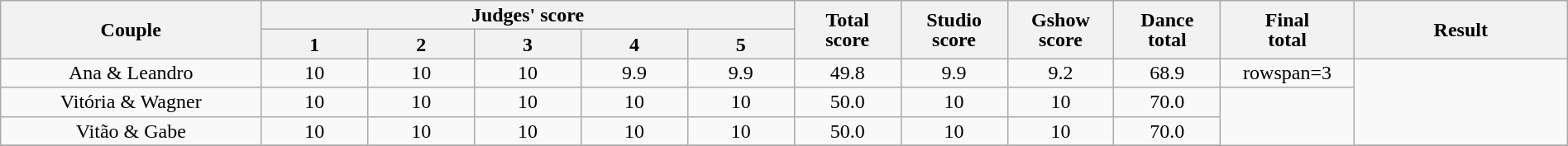<table class="wikitable" style="font-size:100%; line-height:16px; text-align:center" width="100%">
<tr>
<th rowspan=2 width="11.0%">Couple</th>
<th colspan=5 width="22.5%">Judges' score</th>
<th rowspan=2 width="04.5%">Total<br>score</th>
<th rowspan=2 width="04.5%">Studio<br>score</th>
<th rowspan=2 width="04.5%">Gshow<br>score</th>
<th rowspan=2 width="04.5%">Dance<br>total</th>
<th rowspan=2 width="04.5%">Final<br>total</th>
<th rowspan=2 width="09.0%">Result</th>
</tr>
<tr>
<th width="04.5%">1</th>
<th width="04.5%">2</th>
<th width="04.5%">3</th>
<th width="04.5%">4</th>
<th width="04.5%">5</th>
</tr>
<tr>
<td>Ana & Leandro</td>
<td>10</td>
<td>10</td>
<td>10</td>
<td>9.9</td>
<td>9.9</td>
<td>49.8</td>
<td>9.9</td>
<td>9.2</td>
<td>68.9</td>
<td>rowspan=3 </td>
<td rowspan=3></td>
</tr>
<tr>
<td>Vitória & Wagner</td>
<td>10</td>
<td>10</td>
<td>10</td>
<td>10</td>
<td>10</td>
<td>50.0</td>
<td>10</td>
<td>10</td>
<td>70.0</td>
</tr>
<tr>
<td>Vitão & Gabe</td>
<td>10</td>
<td>10</td>
<td>10</td>
<td>10</td>
<td>10</td>
<td>50.0</td>
<td>10</td>
<td>10</td>
<td>70.0</td>
</tr>
<tr>
</tr>
</table>
